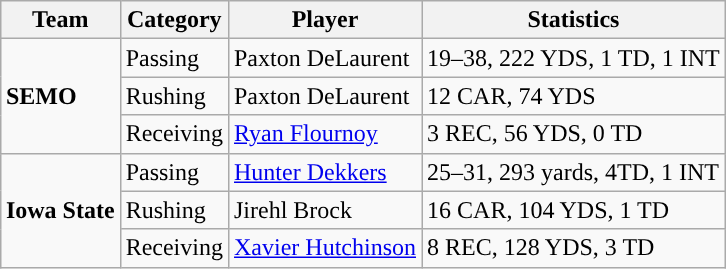<table class="wikitable" style="float: right;">
<tr>
<th>Team</th>
<th>Category</th>
<th>Player</th>
<th>Statistics</th>
</tr>
<tr>
<td rowspan=3><strong>SEMO</strong></td>
<td>Passing</td>
<td>Paxton DeLaurent</td>
<td>19–38, 222 YDS, 1 TD, 1 INT</td>
</tr>
<tr>
<td>Rushing</td>
<td>Paxton DeLaurent</td>
<td>12 CAR, 74 YDS</td>
</tr>
<tr>
<td>Receiving</td>
<td><a href='#'>Ryan Flournoy</a></td>
<td>3 REC, 56 YDS, 0 TD</td>
</tr>
<tr>
<td rowspan=3><strong>Iowa State</strong></td>
<td>Passing</td>
<td><a href='#'>Hunter Dekkers</a></td>
<td>25–31, 293 yards, 4TD, 1 INT</td>
</tr>
<tr>
<td>Rushing</td>
<td>Jirehl Brock</td>
<td>16 CAR, 104 YDS, 1 TD</td>
</tr>
<tr>
<td>Receiving</td>
<td><a href='#'>Xavier Hutchinson</a></td>
<td>8 REC, 128 YDS, 3 TD</td>
</tr>
</table>
